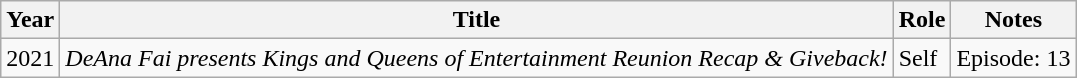<table class="wikitable sortable">
<tr>
<th>Year</th>
<th>Title</th>
<th>Role</th>
<th class="unsortable">Notes</th>
</tr>
<tr>
<td>2021</td>
<td><em>DeAna Fai presents Kings and Queens of Entertainment Reunion Recap & Giveback!</em></td>
<td>Self</td>
<td>Episode: 13</td>
</tr>
</table>
